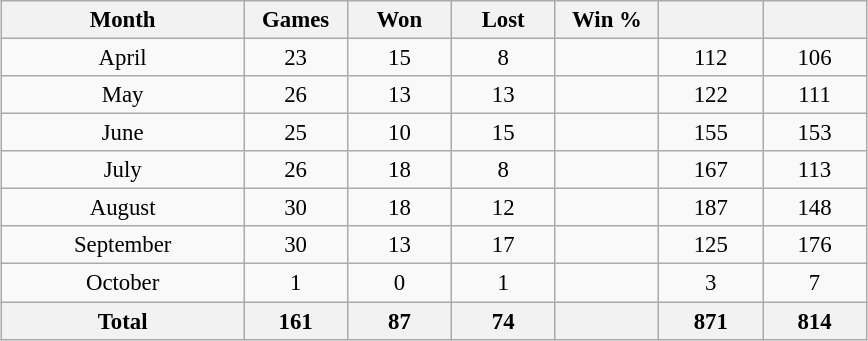<table class="wikitable" style="font-size:95%; text-align:center; width:38em;margin: 0.5em auto;">
<tr>
<th width="28%">Month</th>
<th width="12%">Games</th>
<th width="12%">Won</th>
<th width="12%">Lost</th>
<th width="12%">Win %</th>
<th width="12%"></th>
<th width="12%"></th>
</tr>
<tr>
<td>April</td>
<td>23</td>
<td>15</td>
<td>8</td>
<td></td>
<td>112</td>
<td>106</td>
</tr>
<tr>
<td>May</td>
<td>26</td>
<td>13</td>
<td>13</td>
<td></td>
<td>122</td>
<td>111</td>
</tr>
<tr>
<td>June</td>
<td>25</td>
<td>10</td>
<td>15</td>
<td></td>
<td>155</td>
<td>153</td>
</tr>
<tr>
<td>July</td>
<td>26</td>
<td>18</td>
<td>8</td>
<td></td>
<td>167</td>
<td>113</td>
</tr>
<tr>
<td>August</td>
<td>30</td>
<td>18</td>
<td>12</td>
<td></td>
<td>187</td>
<td>148</td>
</tr>
<tr>
<td>September</td>
<td>30</td>
<td>13</td>
<td>17</td>
<td></td>
<td>125</td>
<td>176</td>
</tr>
<tr>
<td>October</td>
<td>1</td>
<td>0</td>
<td>1</td>
<td></td>
<td>3</td>
<td>7</td>
</tr>
<tr>
<th>Total</th>
<th>161</th>
<th>87</th>
<th>74</th>
<th></th>
<th>871</th>
<th>814</th>
</tr>
</table>
